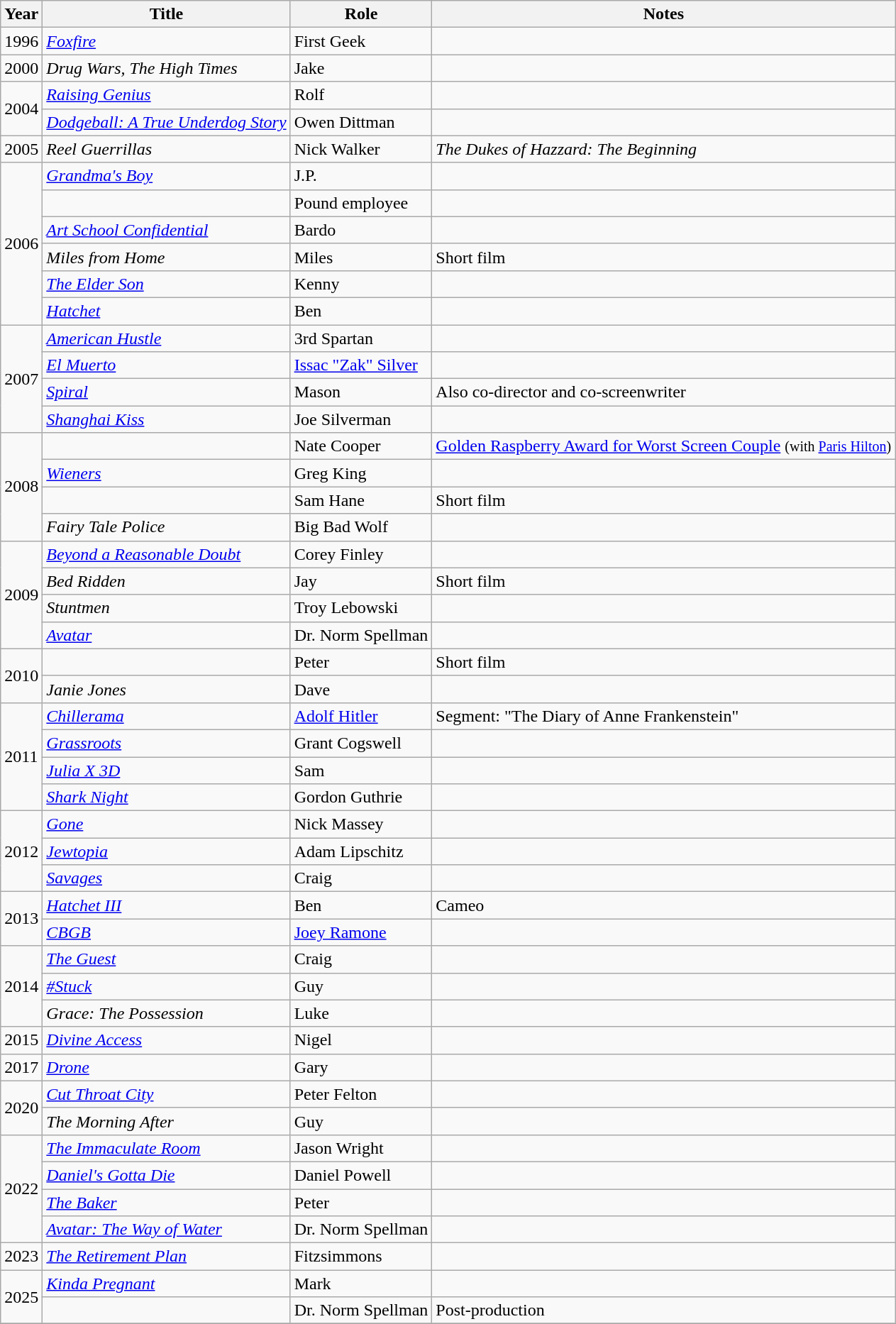<table class="wikitable sortable">
<tr>
<th scope="col">Year</th>
<th scope="col">Title</th>
<th scope="col">Role</th>
<th scope="col" class="unsortable">Notes</th>
</tr>
<tr>
<td>1996</td>
<td><em><a href='#'>Foxfire</a></em></td>
<td>First Geek</td>
<td></td>
</tr>
<tr>
<td>2000</td>
<td><em>Drug Wars, The High Times</em></td>
<td>Jake</td>
<td></td>
</tr>
<tr>
<td rowspan="2">2004</td>
<td><em><a href='#'>Raising Genius</a></em></td>
<td>Rolf</td>
<td></td>
</tr>
<tr>
<td><em><a href='#'>Dodgeball: A True Underdog Story</a></em></td>
<td>Owen Dittman</td>
<td></td>
</tr>
<tr>
<td>2005</td>
<td><em>Reel Guerrillas</em></td>
<td>Nick Walker</td>
<td><em>The Dukes of Hazzard: The Beginning</em></td>
</tr>
<tr>
<td rowspan="6">2006</td>
<td><em><a href='#'>Grandma's Boy</a></em></td>
<td>J.P.</td>
<td></td>
</tr>
<tr>
<td><em></em></td>
<td>Pound employee</td>
<td></td>
</tr>
<tr>
<td><em><a href='#'>Art School Confidential</a></em></td>
<td>Bardo</td>
<td></td>
</tr>
<tr>
<td><em>Miles from Home</em></td>
<td>Miles</td>
<td>Short film</td>
</tr>
<tr>
<td><em><a href='#'>The Elder Son</a></em></td>
<td>Kenny</td>
<td></td>
</tr>
<tr>
<td><em><a href='#'>Hatchet</a></em></td>
<td>Ben</td>
<td></td>
</tr>
<tr>
<td rowspan="4">2007</td>
<td><em><a href='#'>American Hustle</a></em></td>
<td>3rd Spartan</td>
<td></td>
</tr>
<tr>
<td><em><a href='#'>El Muerto</a></em></td>
<td><a href='#'>Issac "Zak" Silver</a></td>
<td></td>
</tr>
<tr>
<td><em><a href='#'>Spiral</a></em></td>
<td>Mason</td>
<td>Also co-director and co-screenwriter</td>
</tr>
<tr>
<td><em><a href='#'>Shanghai Kiss</a></em></td>
<td>Joe Silverman</td>
<td></td>
</tr>
<tr>
<td rowspan="4">2008</td>
<td><em></em></td>
<td>Nate Cooper</td>
<td><a href='#'>Golden Raspberry Award for Worst Screen Couple</a> <small>(with <a href='#'>Paris Hilton</a>)</small></td>
</tr>
<tr>
<td><em><a href='#'>Wieners</a></em></td>
<td>Greg King</td>
<td></td>
</tr>
<tr>
<td><em></em></td>
<td>Sam Hane</td>
<td>Short film</td>
</tr>
<tr>
<td><em>Fairy Tale Police</em></td>
<td>Big Bad Wolf</td>
<td></td>
</tr>
<tr>
<td rowspan="4">2009</td>
<td><em><a href='#'>Beyond a Reasonable Doubt</a></em></td>
<td>Corey Finley</td>
<td></td>
</tr>
<tr>
<td><em>Bed Ridden</em></td>
<td>Jay</td>
<td>Short film</td>
</tr>
<tr>
<td><em>Stuntmen</em></td>
<td>Troy Lebowski</td>
<td></td>
</tr>
<tr>
<td><em><a href='#'>Avatar</a></em></td>
<td>Dr. Norm Spellman</td>
<td></td>
</tr>
<tr>
<td rowspan="2">2010</td>
<td><em></em></td>
<td>Peter</td>
<td>Short film</td>
</tr>
<tr>
<td><em>Janie Jones</em></td>
<td>Dave</td>
<td></td>
</tr>
<tr>
<td rowspan="4">2011</td>
<td><em><a href='#'>Chillerama</a></em></td>
<td><a href='#'>Adolf Hitler</a></td>
<td>Segment: "The Diary of Anne Frankenstein"</td>
</tr>
<tr>
<td><em><a href='#'>Grassroots</a></em></td>
<td>Grant Cogswell</td>
<td></td>
</tr>
<tr>
<td><em><a href='#'>Julia X 3D</a></em></td>
<td>Sam</td>
<td></td>
</tr>
<tr>
<td><em><a href='#'>Shark Night</a></em></td>
<td>Gordon Guthrie</td>
<td></td>
</tr>
<tr>
<td rowspan="3">2012</td>
<td><em><a href='#'>Gone</a></em></td>
<td>Nick Massey</td>
<td></td>
</tr>
<tr>
<td><em><a href='#'>Jewtopia</a></em></td>
<td>Adam Lipschitz</td>
<td></td>
</tr>
<tr>
<td><em><a href='#'>Savages</a></em></td>
<td>Craig</td>
<td></td>
</tr>
<tr>
<td rowspan="2">2013</td>
<td><em><a href='#'>Hatchet III</a></em></td>
<td>Ben</td>
<td>Cameo</td>
</tr>
<tr>
<td><em><a href='#'>CBGB</a></em></td>
<td><a href='#'>Joey Ramone</a></td>
<td></td>
</tr>
<tr>
<td rowspan="3">2014</td>
<td><em><a href='#'>The Guest</a></em></td>
<td>Craig</td>
<td></td>
</tr>
<tr>
<td><em><a href='#'>#Stuck</a></em></td>
<td>Guy</td>
<td></td>
</tr>
<tr>
<td><em>Grace: The Possession</em></td>
<td>Luke</td>
<td></td>
</tr>
<tr>
<td>2015</td>
<td><em><a href='#'>Divine Access</a></em></td>
<td>Nigel</td>
<td></td>
</tr>
<tr>
<td>2017</td>
<td><em><a href='#'>Drone</a></em></td>
<td>Gary</td>
<td></td>
</tr>
<tr>
<td rowspan="2">2020</td>
<td><em><a href='#'>Cut Throat City</a></em></td>
<td>Peter Felton</td>
<td></td>
</tr>
<tr>
<td><em>The Morning After</em></td>
<td>Guy</td>
<td></td>
</tr>
<tr>
<td rowspan="4">2022</td>
<td><em><a href='#'>The Immaculate Room</a></em></td>
<td>Jason Wright</td>
<td></td>
</tr>
<tr>
<td><em><a href='#'>Daniel's Gotta Die</a></em></td>
<td>Daniel Powell</td>
<td></td>
</tr>
<tr>
<td><em><a href='#'>The Baker</a></em></td>
<td>Peter</td>
<td></td>
</tr>
<tr>
<td><em><a href='#'>Avatar: The Way of Water</a></em></td>
<td>Dr. Norm Spellman</td>
<td></td>
</tr>
<tr>
<td>2023</td>
<td><em><a href='#'>The Retirement Plan</a></em></td>
<td>Fitzsimmons</td>
<td></td>
</tr>
<tr>
<td rowspan="2">2025</td>
<td><em><a href='#'>Kinda Pregnant</a></em></td>
<td>Mark</td>
<td></td>
</tr>
<tr>
<td></td>
<td>Dr. Norm Spellman</td>
<td>Post-production</td>
</tr>
<tr>
</tr>
</table>
